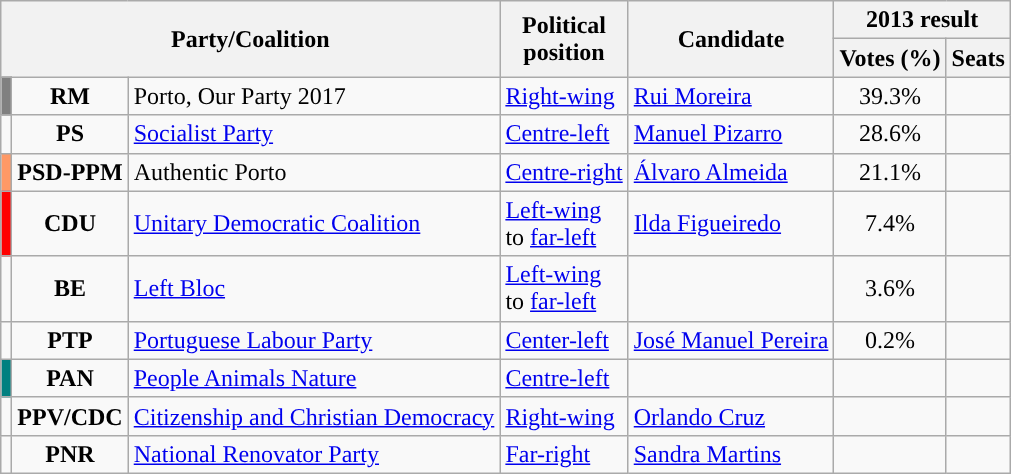<table class="wikitable">
<tr>
<th rowspan="2" colspan="3">Party/Coalition</th>
<th rowspan="2">Political<br>position</th>
<th rowspan="2">Candidate</th>
<th colspan="2">2013 result</th>
</tr>
<tr>
<th>Votes (%)</th>
<th>Seats</th>
</tr>
<tr>
<td style="background:gray;"></td>
<td style="text-align:center;"><strong>RM</strong></td>
<td>Porto, Our Party 2017<br></td>
<td><a href='#'>Right-wing</a></td>
<td><a href='#'>Rui Moreira</a></td>
<td style="text-align:center;">39.3%</td>
<td></td>
</tr>
<tr>
<td style="color:inherit;background:"></td>
<td style="text-align:center;"><strong>PS</strong></td>
<td><a href='#'>Socialist Party</a><br></td>
<td><a href='#'>Centre-left</a></td>
<td><a href='#'>Manuel Pizarro</a></td>
<td style="text-align:center;">28.6%</td>
<td></td>
</tr>
<tr>
<td style="color:inherit;background:#FF9966;"></td>
<td style="text-align:center;"><strong>PSD-PPM</strong></td>
<td>Authentic Porto<br> </td>
<td><a href='#'>Centre-right</a></td>
<td><a href='#'>Álvaro Almeida</a></td>
<td style="text-align:center;">21.1%</td>
<td></td>
</tr>
<tr>
<td style="background:#f00;"></td>
<td style="text-align:center;"><strong>CDU</strong></td>
<td><a href='#'>Unitary Democratic Coalition</a><br> </td>
<td><a href='#'>Left-wing</a><br>to <a href='#'>far-left</a></td>
<td><a href='#'>Ilda Figueiredo</a></td>
<td style="text-align:center;">7.4%</td>
<td></td>
</tr>
<tr>
<td style="color:inherit;background:"></td>
<td style="text-align:center;"><strong>BE</strong></td>
<td><a href='#'>Left Bloc</a><br></td>
<td><a href='#'>Left-wing</a><br>to <a href='#'>far-left</a></td>
<td></td>
<td style="text-align:center;">3.6%</td>
<td></td>
</tr>
<tr>
<td style="color:inherit;background:"></td>
<td style="text-align:center;"><strong>PTP</strong></td>
<td><a href='#'>Portuguese Labour Party</a><br></td>
<td><a href='#'>Center-left</a></td>
<td><a href='#'>José Manuel Pereira</a></td>
<td style="text-align:center;">0.2%</td>
<td></td>
</tr>
<tr>
<td style="background:teal;"></td>
<td style="text-align:center;"><strong>PAN</strong></td>
<td><a href='#'>People Animals Nature</a><br></td>
<td><a href='#'>Centre-left</a></td>
<td></td>
<td></td>
<td></td>
</tr>
<tr>
<td style="color:inherit;background:"></td>
<td style="text-align:center;"><strong>PPV/CDC</strong></td>
<td><a href='#'>Citizenship and Christian Democracy</a><br></td>
<td><a href='#'>Right-wing</a></td>
<td><a href='#'>Orlando Cruz</a></td>
<td></td>
<td></td>
</tr>
<tr>
<td style="color:inherit;background:"></td>
<td style="text-align:center;"><strong>PNR</strong></td>
<td><a href='#'>National Renovator Party</a><br></td>
<td><a href='#'>Far-right</a></td>
<td><a href='#'>Sandra Martins</a></td>
<td></td>
<td></td>
</tr>
</table>
